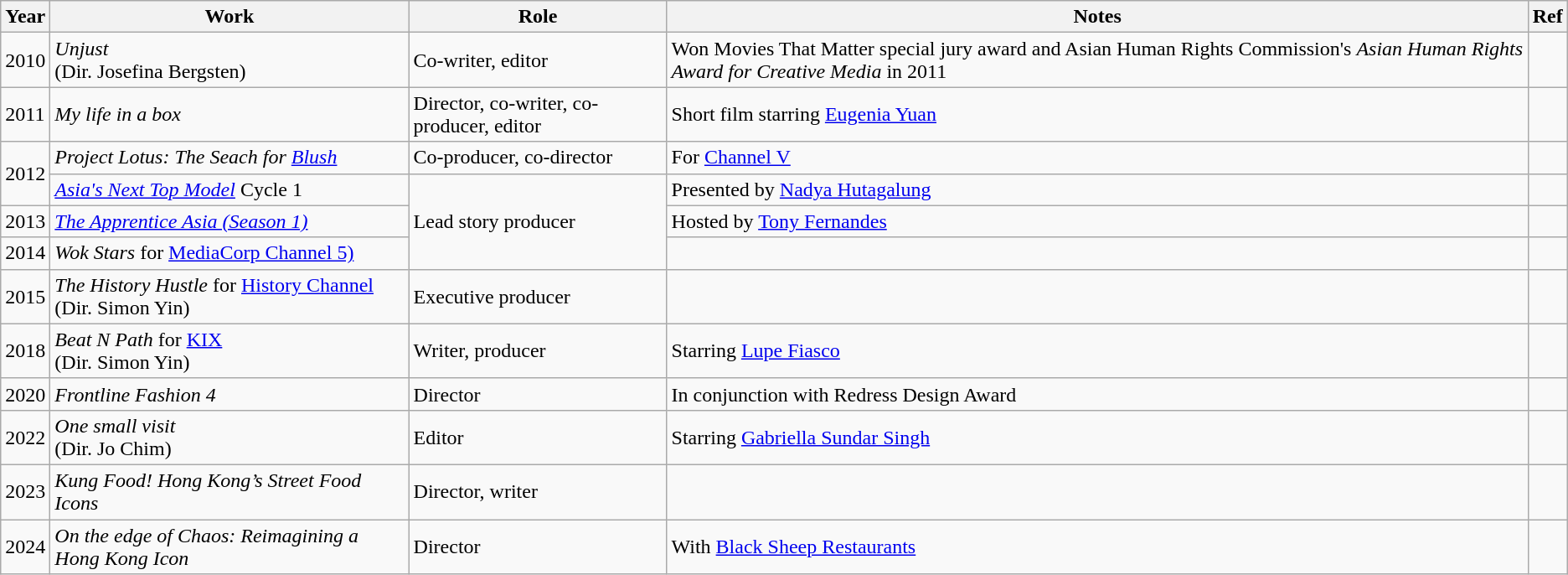<table class="wikitable sortable" style=text-align:left>
<tr>
<th scope="col">Year</th>
<th scope="col">Work</th>
<th scope="col">Role</th>
<th scope="col">Notes</th>
<th scope="col">Ref</th>
</tr>
<tr>
<td>2010</td>
<td><em>Unjust</em><br>(Dir. Josefina Bergsten)</td>
<td>Co-writer, editor</td>
<td>Won Movies That Matter special jury award and Asian Human Rights Commission's <em>Asian Human Rights Award for Creative Media</em> in 2011</td>
<td></td>
</tr>
<tr>
<td>2011</td>
<td><em>My life in a box</em></td>
<td>Director, co-writer, co-producer, editor</td>
<td>Short film starring <a href='#'>Eugenia Yuan</a></td>
<td></td>
</tr>
<tr>
<td rowspan="2">2012</td>
<td><em>Project Lotus: The Seach for <a href='#'>Blush</a></em></td>
<td>Co-producer, co-director</td>
<td>For <a href='#'>Channel V</a></td>
<td></td>
</tr>
<tr>
<td><em><a href='#'>Asia's Next Top Model</a></em> Cycle 1</td>
<td rowspan="3">Lead story producer</td>
<td>Presented by <a href='#'>Nadya Hutagalung</a></td>
<td></td>
</tr>
<tr>
<td>2013</td>
<td><em><a href='#'>The Apprentice Asia (Season 1)</a></em></td>
<td>Hosted by <a href='#'>Tony Fernandes</a></td>
<td></td>
</tr>
<tr>
<td>2014</td>
<td><em>Wok Stars</em> for <a href='#'>MediaCorp Channel 5)</a></td>
<td></td>
<td></td>
</tr>
<tr>
<td>2015</td>
<td><em>The History Hustle</em> for <a href='#'>History Channel</a><br>(Dir. Simon Yin)</td>
<td>Executive producer</td>
<td></td>
<td></td>
</tr>
<tr>
<td>2018</td>
<td><em>Beat N Path</em> for <a href='#'>KIX</a><br>(Dir. Simon Yin)</td>
<td>Writer, producer</td>
<td>Starring <a href='#'>Lupe Fiasco</a></td>
<td></td>
</tr>
<tr>
<td>2020</td>
<td><em>Frontline Fashion 4</em></td>
<td>Director</td>
<td>In conjunction with Redress Design Award</td>
<td></td>
</tr>
<tr>
<td>2022</td>
<td><em>One small visit</em><br>(Dir. Jo Chim)</td>
<td>Editor</td>
<td>Starring <a href='#'>Gabriella Sundar Singh</a></td>
<td></td>
</tr>
<tr>
<td>2023</td>
<td><em>Kung Food! Hong Kong’s Street Food Icons</em></td>
<td>Director, writer</td>
<td></td>
<td></td>
</tr>
<tr>
<td>2024</td>
<td><em>On the edge of Chaos: Reimagining a Hong Kong Icon</em></td>
<td>Director</td>
<td>With <a href='#'>Black Sheep Restaurants</a></td>
<td></td>
</tr>
</table>
